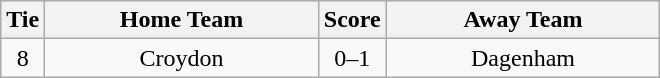<table class="wikitable" style="text-align:center;">
<tr>
<th width=20>Tie</th>
<th width=175>Home Team</th>
<th width=20>Score</th>
<th width=175>Away Team</th>
</tr>
<tr>
<td>8</td>
<td>Croydon</td>
<td>0–1</td>
<td>Dagenham</td>
</tr>
</table>
